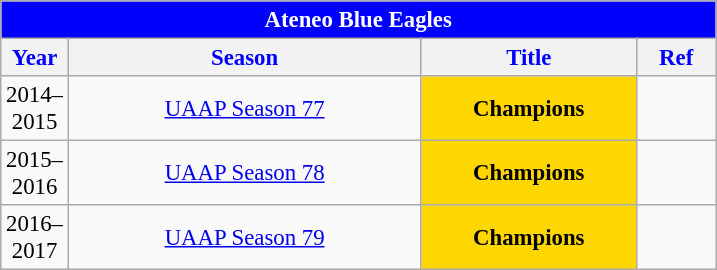<table class="wikitable sortable" style="font-size:95%; text-align:left;">
<tr>
<th colspan="4" style= "background: blue; color: white; text-align: center"><strong>Ateneo Blue Eagles</strong></th>
</tr>
<tr style="background: white; color: blue">
<th style= "align=center; width:1em;">Year</th>
<th style= "align=center;width:15em;">Season</th>
<th style= "align=center; width:9em;">Title</th>
<th style= "align=center; width:3em;">Ref</th>
</tr>
<tr align=center>
<td>2014–2015</td>
<td><a href='#'>UAAP Season 77</a></td>
<td style="background:gold;"><strong>Champions</strong></td>
<td></td>
</tr>
<tr align=center>
<td>2015–2016</td>
<td><a href='#'>UAAP Season 78</a></td>
<td style="background:gold;"><strong>Champions</strong></td>
<td></td>
</tr>
<tr align=center>
<td>2016–2017</td>
<td><a href='#'>UAAP Season 79</a></td>
<td style="background:gold;"><strong>Champions</strong></td>
<td></td>
</tr>
</table>
